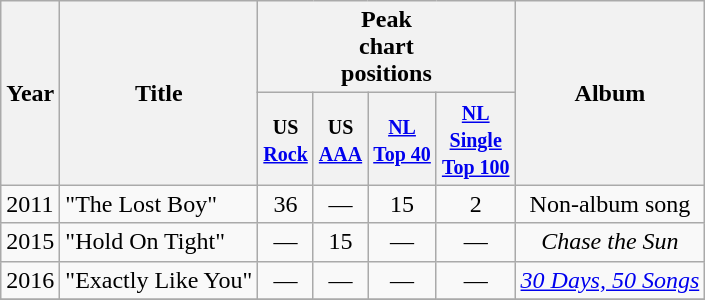<table class="wikitable">
<tr>
<th rowspan="2">Year</th>
<th rowspan="2">Title</th>
<th colspan="4">Peak <br>chart <br>positions</th>
<th rowspan="2">Album</th>
</tr>
<tr>
<th><small>US<br><a href='#'>Rock</a><br></small></th>
<th><small>US<br><a href='#'>AAA</a></small></th>
<th><small><a href='#'>NL<br>Top 40</a><br></small></th>
<th><small><a href='#'>NL<br>Single<br>Top 100</a><br></small></th>
</tr>
<tr>
<td>2011</td>
<td>"The Lost Boy"</td>
<td align="center">36</td>
<td align="center">—</td>
<td align="center">15</td>
<td align="center">2</td>
<td align="center" rowspan="1">Non-album song</td>
</tr>
<tr>
<td>2015</td>
<td>"Hold On Tight"</td>
<td align="center">—</td>
<td align="center">15</td>
<td align="center">—</td>
<td align="center">—</td>
<td align="center" rowspan="1"><em>Chase the Sun</em></td>
</tr>
<tr>
<td>2016</td>
<td>"Exactly Like You"</td>
<td align="center">—</td>
<td align="center">—</td>
<td align="center">—</td>
<td align="center">—</td>
<td align="center" rowspan="1"><em><a href='#'>30 Days, 50 Songs</a></em></td>
</tr>
<tr>
</tr>
</table>
